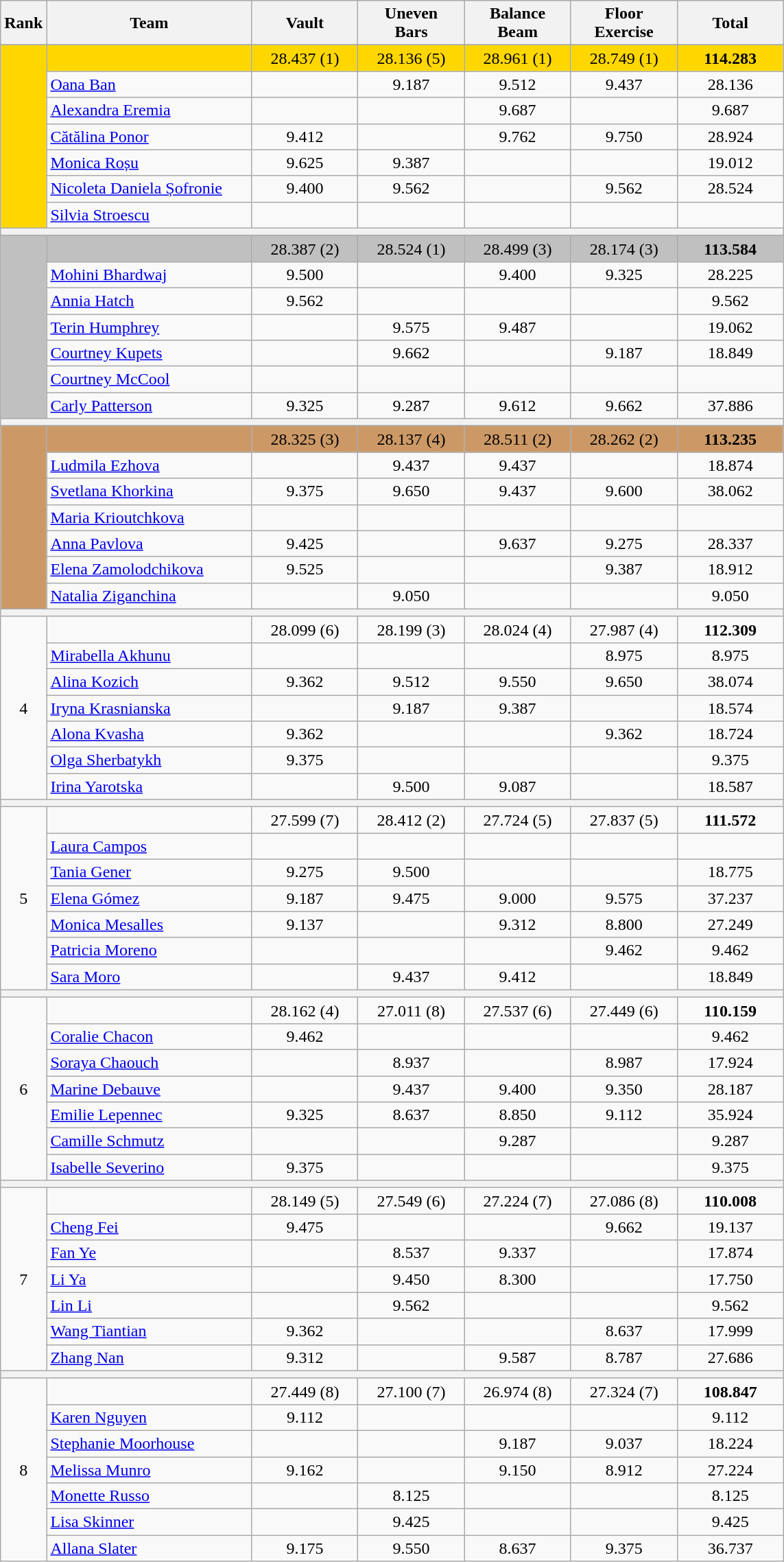<table class="wikitable" style="text-align:center">
<tr>
<th>Rank</th>
<th style="width:12em">Team</th>
<th style="width:6em">Vault</th>
<th style="width:6em">Uneven<br>Bars</th>
<th style="width:6em">Balance<br>Beam</th>
<th style="width:6em">Floor<br>Exercise</th>
<th style="width:6em">Total</th>
</tr>
<tr>
</tr>
<tr bgcolor=gold>
<td rowspan=7></td>
<td align=left></td>
<td>28.437 (1)</td>
<td>28.136 (5)</td>
<td>28.961 (1)</td>
<td>28.749 (1)</td>
<td><strong>114.283</strong></td>
</tr>
<tr>
<td align=left><a href='#'>Oana Ban</a></td>
<td></td>
<td>9.187</td>
<td>9.512</td>
<td>9.437</td>
<td>28.136</td>
</tr>
<tr>
<td align=left><a href='#'>Alexandra Eremia</a></td>
<td></td>
<td></td>
<td>9.687</td>
<td></td>
<td>9.687</td>
</tr>
<tr>
<td align=left><a href='#'>Cătălina Ponor</a></td>
<td>9.412</td>
<td></td>
<td>9.762</td>
<td>9.750</td>
<td>28.924</td>
</tr>
<tr>
<td align=left><a href='#'>Monica Roșu</a></td>
<td>9.625</td>
<td>9.387</td>
<td></td>
<td></td>
<td>19.012</td>
</tr>
<tr>
<td align=left><a href='#'>Nicoleta Daniela Șofronie</a></td>
<td>9.400</td>
<td>9.562</td>
<td></td>
<td>9.562</td>
<td>28.524</td>
</tr>
<tr>
<td align=left><a href='#'>Silvia Stroescu</a></td>
<td></td>
<td></td>
<td></td>
<td></td>
<td></td>
</tr>
<tr>
<th colspan=7></th>
</tr>
<tr>
</tr>
<tr bgcolor=silver>
<td rowspan=7></td>
<td align=left></td>
<td>28.387 (2)</td>
<td>28.524 (1)</td>
<td>28.499 (3)</td>
<td>28.174 (3)</td>
<td><strong>113.584</strong></td>
</tr>
<tr>
<td align=left><a href='#'>Mohini Bhardwaj</a></td>
<td>9.500</td>
<td></td>
<td>9.400</td>
<td>9.325</td>
<td>28.225</td>
</tr>
<tr>
<td align=left><a href='#'>Annia Hatch</a></td>
<td>9.562</td>
<td></td>
<td></td>
<td></td>
<td>9.562</td>
</tr>
<tr>
<td align=left><a href='#'>Terin Humphrey</a></td>
<td></td>
<td>9.575</td>
<td>9.487</td>
<td></td>
<td>19.062</td>
</tr>
<tr>
<td align=left><a href='#'>Courtney Kupets</a></td>
<td></td>
<td>9.662</td>
<td></td>
<td>9.187</td>
<td>18.849</td>
</tr>
<tr>
<td align=left><a href='#'>Courtney McCool</a></td>
<td></td>
<td></td>
<td></td>
<td></td>
<td></td>
</tr>
<tr>
<td align=left><a href='#'>Carly Patterson</a></td>
<td>9.325</td>
<td>9.287</td>
<td>9.612</td>
<td>9.662</td>
<td>37.886</td>
</tr>
<tr>
<th colspan=7></th>
</tr>
<tr>
</tr>
<tr bgcolor=#CC9966>
<td rowspan=7></td>
<td align=left></td>
<td>28.325 (3)</td>
<td>28.137 (4)</td>
<td>28.511 (2)</td>
<td>28.262 (2)</td>
<td><strong>113.235</strong></td>
</tr>
<tr>
<td align=left><a href='#'>Ludmila Ezhova</a></td>
<td></td>
<td>9.437</td>
<td>9.437</td>
<td></td>
<td>18.874</td>
</tr>
<tr>
<td align=left><a href='#'>Svetlana Khorkina</a></td>
<td>9.375</td>
<td>9.650</td>
<td>9.437</td>
<td>9.600</td>
<td>38.062</td>
</tr>
<tr>
<td align=left><a href='#'>Maria Krioutchkova</a></td>
<td></td>
<td></td>
<td></td>
<td></td>
<td></td>
</tr>
<tr>
<td align=left><a href='#'>Anna Pavlova</a></td>
<td>9.425</td>
<td></td>
<td>9.637</td>
<td>9.275</td>
<td>28.337</td>
</tr>
<tr>
<td align=left><a href='#'>Elena Zamolodchikova</a></td>
<td>9.525</td>
<td></td>
<td></td>
<td>9.387</td>
<td>18.912</td>
</tr>
<tr>
<td align=left><a href='#'>Natalia Ziganchina</a></td>
<td></td>
<td>9.050</td>
<td></td>
<td></td>
<td>9.050</td>
</tr>
<tr>
<th colspan=7></th>
</tr>
<tr>
<td rowspan=7>4</td>
<td align=left></td>
<td>28.099 (6)</td>
<td>28.199 (3)</td>
<td>28.024 (4)</td>
<td>27.987 (4)</td>
<td><strong>112.309</strong></td>
</tr>
<tr>
<td align=left><a href='#'>Mirabella Akhunu</a></td>
<td></td>
<td></td>
<td></td>
<td>8.975</td>
<td>8.975</td>
</tr>
<tr>
<td align=left><a href='#'>Alina Kozich</a></td>
<td>9.362</td>
<td>9.512</td>
<td>9.550</td>
<td>9.650</td>
<td>38.074</td>
</tr>
<tr>
<td align=left><a href='#'>Iryna Krasnianska</a></td>
<td></td>
<td>9.187</td>
<td>9.387</td>
<td></td>
<td>18.574</td>
</tr>
<tr>
<td align=left><a href='#'>Alona Kvasha</a></td>
<td>9.362</td>
<td></td>
<td></td>
<td>9.362</td>
<td>18.724</td>
</tr>
<tr>
<td align=left><a href='#'>Olga Sherbatykh</a></td>
<td>9.375</td>
<td></td>
<td></td>
<td></td>
<td>9.375</td>
</tr>
<tr>
<td align=left><a href='#'>Irina Yarotska</a></td>
<td></td>
<td>9.500</td>
<td>9.087</td>
<td></td>
<td>18.587</td>
</tr>
<tr>
<th colspan=7></th>
</tr>
<tr>
<td rowspan=7>5</td>
<td align=left></td>
<td>27.599 (7)</td>
<td>28.412 (2)</td>
<td>27.724 (5)</td>
<td>27.837 (5)</td>
<td><strong>111.572</strong></td>
</tr>
<tr>
<td align=left><a href='#'>Laura Campos</a></td>
<td></td>
<td></td>
<td></td>
<td></td>
<td></td>
</tr>
<tr>
<td align=left><a href='#'>Tania Gener</a></td>
<td>9.275</td>
<td>9.500</td>
<td></td>
<td></td>
<td>18.775</td>
</tr>
<tr>
<td align=left><a href='#'>Elena Gómez</a></td>
<td>9.187</td>
<td>9.475</td>
<td>9.000</td>
<td>9.575</td>
<td>37.237</td>
</tr>
<tr>
<td align=left><a href='#'>Monica Mesalles</a></td>
<td>9.137</td>
<td></td>
<td>9.312</td>
<td>8.800</td>
<td>27.249</td>
</tr>
<tr>
<td align=left><a href='#'>Patricia Moreno</a></td>
<td></td>
<td></td>
<td></td>
<td>9.462</td>
<td>9.462</td>
</tr>
<tr>
<td align=left><a href='#'>Sara Moro</a></td>
<td></td>
<td>9.437</td>
<td>9.412</td>
<td></td>
<td>18.849</td>
</tr>
<tr>
<th colspan=7></th>
</tr>
<tr>
<td rowspan=7>6</td>
<td align=left></td>
<td>28.162 (4)</td>
<td>27.011 (8)</td>
<td>27.537 (6)</td>
<td>27.449 (6)</td>
<td><strong>110.159</strong></td>
</tr>
<tr>
<td align=left><a href='#'>Coralie Chacon</a></td>
<td>9.462</td>
<td></td>
<td></td>
<td></td>
<td>9.462</td>
</tr>
<tr>
<td align=left><a href='#'>Soraya Chaouch</a></td>
<td></td>
<td>8.937</td>
<td></td>
<td>8.987</td>
<td>17.924</td>
</tr>
<tr>
<td align=left><a href='#'>Marine Debauve</a></td>
<td></td>
<td>9.437</td>
<td>9.400</td>
<td>9.350</td>
<td>28.187</td>
</tr>
<tr>
<td align=left><a href='#'>Emilie Lepennec</a></td>
<td>9.325</td>
<td>8.637</td>
<td>8.850</td>
<td>9.112</td>
<td>35.924</td>
</tr>
<tr>
<td align=left><a href='#'>Camille Schmutz</a></td>
<td></td>
<td></td>
<td>9.287</td>
<td></td>
<td>9.287</td>
</tr>
<tr>
<td align=left><a href='#'>Isabelle Severino</a></td>
<td>9.375</td>
<td></td>
<td></td>
<td></td>
<td>9.375</td>
</tr>
<tr>
<th colspan=7></th>
</tr>
<tr>
<td rowspan=7>7</td>
<td align=left></td>
<td>28.149 (5)</td>
<td>27.549 (6)</td>
<td>27.224 (7)</td>
<td>27.086 (8)</td>
<td><strong>110.008</strong></td>
</tr>
<tr>
<td align=left><a href='#'>Cheng Fei</a></td>
<td>9.475</td>
<td></td>
<td></td>
<td>9.662</td>
<td>19.137</td>
</tr>
<tr>
<td align=left><a href='#'>Fan Ye</a></td>
<td></td>
<td>8.537</td>
<td>9.337</td>
<td></td>
<td>17.874</td>
</tr>
<tr>
<td align=left><a href='#'>Li Ya</a></td>
<td></td>
<td>9.450</td>
<td>8.300</td>
<td></td>
<td>17.750</td>
</tr>
<tr>
<td align=left><a href='#'>Lin Li</a></td>
<td></td>
<td>9.562</td>
<td></td>
<td></td>
<td>9.562</td>
</tr>
<tr>
<td align=left><a href='#'>Wang Tiantian</a></td>
<td>9.362</td>
<td></td>
<td></td>
<td>8.637</td>
<td>17.999</td>
</tr>
<tr>
<td align=left><a href='#'>Zhang Nan</a></td>
<td>9.312</td>
<td></td>
<td>9.587</td>
<td>8.787</td>
<td>27.686</td>
</tr>
<tr>
<th colspan=7></th>
</tr>
<tr>
<td rowspan=7>8</td>
<td align=left></td>
<td>27.449 (8)</td>
<td>27.100 (7)</td>
<td>26.974 (8)</td>
<td>27.324 (7)</td>
<td><strong>108.847</strong></td>
</tr>
<tr>
<td align=left><a href='#'>Karen Nguyen</a></td>
<td>9.112</td>
<td></td>
<td></td>
<td></td>
<td>9.112</td>
</tr>
<tr>
<td align=left><a href='#'>Stephanie Moorhouse</a></td>
<td></td>
<td></td>
<td>9.187</td>
<td>9.037</td>
<td>18.224</td>
</tr>
<tr>
<td align=left><a href='#'>Melissa Munro</a></td>
<td>9.162</td>
<td></td>
<td>9.150</td>
<td>8.912</td>
<td>27.224</td>
</tr>
<tr>
<td align=left><a href='#'>Monette Russo</a></td>
<td></td>
<td>8.125</td>
<td></td>
<td></td>
<td>8.125</td>
</tr>
<tr>
<td align=left><a href='#'>Lisa Skinner</a></td>
<td></td>
<td>9.425</td>
<td></td>
<td></td>
<td>9.425</td>
</tr>
<tr>
<td align=left><a href='#'>Allana Slater</a></td>
<td>9.175</td>
<td>9.550</td>
<td>8.637</td>
<td>9.375</td>
<td>36.737</td>
</tr>
</table>
